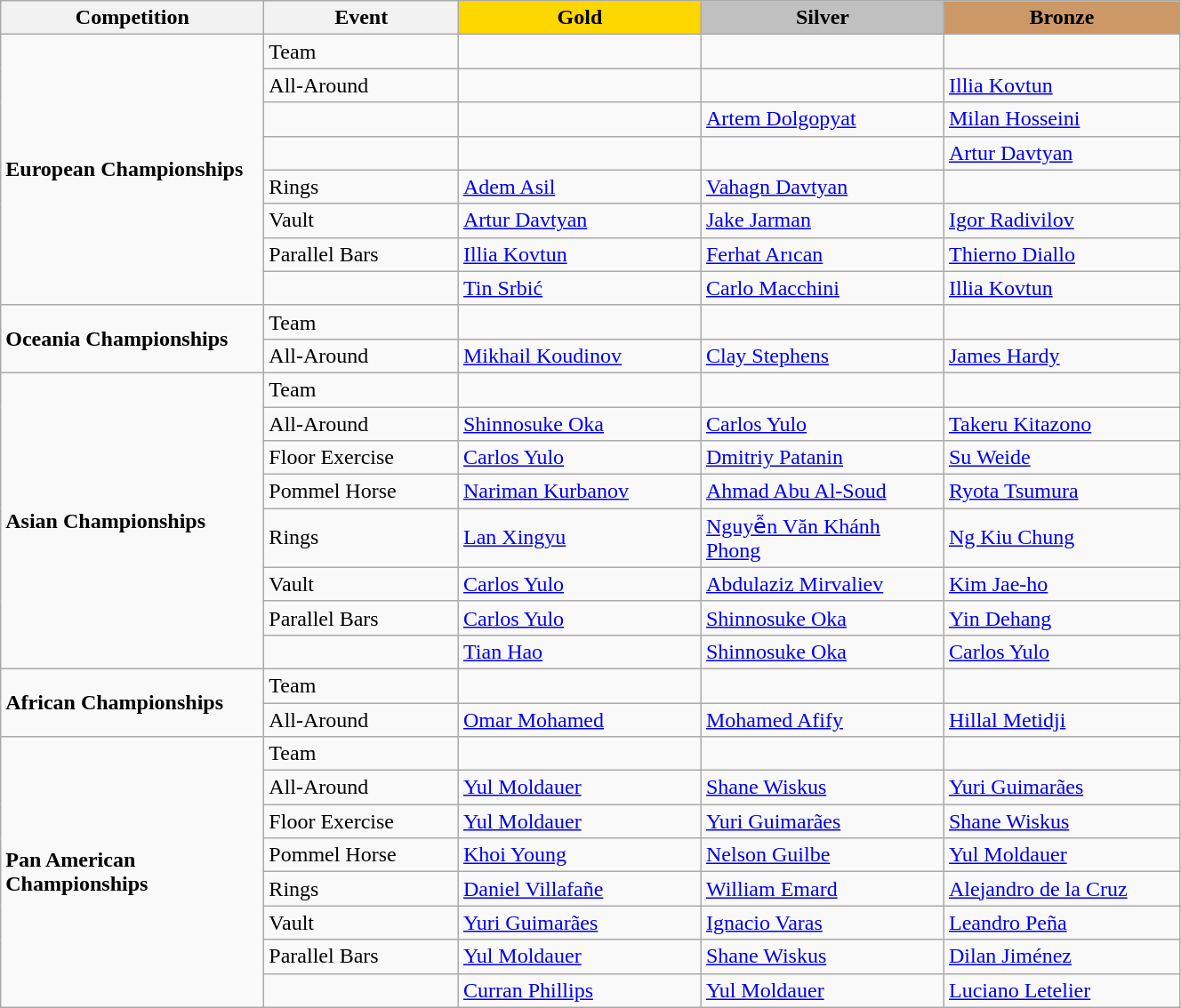<table class="wikitable" style="width:70%;">
<tr>
<th style="text-align:center; width:5%;">Competition</th>
<th style="text-align:center; width:5%;">Event</th>
<td style="text-align:center; width:6%; background:gold;"><strong>Gold</strong></td>
<td style="text-align:center; width:6%; background:silver;"><strong>Silver</strong></td>
<td style="text-align:center; width:6%; background:#c96;"><strong>Bronze</strong></td>
</tr>
<tr>
<td rowspan=8><strong>European Championships</strong></td>
<td>Team</td>
<td></td>
<td></td>
<td></td>
</tr>
<tr>
<td>All-Around</td>
<td></td>
<td></td>
<td> <a href='#'>Illia Kovtun</a></td>
</tr>
<tr>
<td></td>
<td></td>
<td> <a href='#'>Artem Dolgopyat</a></td>
<td> <a href='#'>Milan Hosseini</a></td>
</tr>
<tr>
<td></td>
<td></td>
<td></td>
<td> <a href='#'>Artur Davtyan</a></td>
</tr>
<tr>
<td>Rings</td>
<td> <a href='#'>Adem Asil</a></td>
<td> <a href='#'>Vahagn Davtyan</a></td>
<td></td>
</tr>
<tr>
<td>Vault</td>
<td> <a href='#'>Artur Davtyan</a></td>
<td> <a href='#'>Jake Jarman</a></td>
<td> <a href='#'>Igor Radivilov</a></td>
</tr>
<tr>
<td>Parallel Bars</td>
<td> <a href='#'>Illia Kovtun</a></td>
<td> <a href='#'>Ferhat Arıcan</a></td>
<td> <a href='#'>Thierno Diallo</a></td>
</tr>
<tr>
<td></td>
<td> <a href='#'>Tin Srbić</a></td>
<td> <a href='#'>Carlo Macchini</a></td>
<td> <a href='#'>Illia Kovtun</a></td>
</tr>
<tr>
<td rowspan=2><strong>Oceania Championships</strong></td>
<td>Team</td>
<td></td>
<td></td>
<td></td>
</tr>
<tr>
<td>All-Around</td>
<td> <a href='#'>Mikhail Koudinov</a></td>
<td> <a href='#'>Clay Stephens</a></td>
<td> <a href='#'>James Hardy</a></td>
</tr>
<tr>
<td rowspan=8><strong>Asian Championships</strong></td>
<td>Team</td>
<td></td>
<td></td>
<td></td>
</tr>
<tr>
<td>All-Around</td>
<td> <a href='#'>Shinnosuke Oka</a></td>
<td> <a href='#'>Carlos Yulo</a></td>
<td> <a href='#'>Takeru Kitazono</a></td>
</tr>
<tr>
<td>Floor Exercise</td>
<td> <a href='#'>Carlos Yulo</a></td>
<td> <a href='#'>Dmitriy Patanin</a></td>
<td> <a href='#'>Su Weide</a></td>
</tr>
<tr>
<td>Pommel Horse</td>
<td> <a href='#'>Nariman Kurbanov</a></td>
<td> <a href='#'>Ahmad Abu Al-Soud</a></td>
<td> <a href='#'>Ryota Tsumura</a></td>
</tr>
<tr>
<td>Rings</td>
<td> <a href='#'>Lan Xingyu</a></td>
<td> <a href='#'>Nguyễn Văn Khánh Phong</a></td>
<td> <a href='#'>Ng Kiu Chung</a></td>
</tr>
<tr>
<td>Vault</td>
<td> <a href='#'>Carlos Yulo</a></td>
<td> <a href='#'>Abdulaziz Mirvaliev</a></td>
<td> <a href='#'>Kim Jae-ho</a></td>
</tr>
<tr>
<td>Parallel Bars</td>
<td> <a href='#'>Carlos Yulo</a></td>
<td> <a href='#'>Shinnosuke Oka</a></td>
<td> <a href='#'>Yin Dehang</a></td>
</tr>
<tr>
<td></td>
<td> <a href='#'>Tian Hao</a></td>
<td> <a href='#'>Shinnosuke Oka</a></td>
<td> <a href='#'>Carlos Yulo</a></td>
</tr>
<tr>
<td rowspan=2><strong>African Championships</strong></td>
<td>Team</td>
<td></td>
<td></td>
<td></td>
</tr>
<tr>
<td>All-Around</td>
<td> <a href='#'>Omar Mohamed</a></td>
<td> <a href='#'>Mohamed Afify</a></td>
<td> <a href='#'>Hillal Metidji</a></td>
</tr>
<tr>
<td rowspan=8><strong>Pan American Championships</strong></td>
<td>Team</td>
<td></td>
<td></td>
<td></td>
</tr>
<tr>
<td>All-Around</td>
<td> <a href='#'>Yul Moldauer</a></td>
<td> <a href='#'>Shane Wiskus</a></td>
<td> <a href='#'>Yuri Guimarães</a></td>
</tr>
<tr>
<td>Floor Exercise</td>
<td> <a href='#'>Yul Moldauer</a></td>
<td> <a href='#'>Yuri Guimarães</a></td>
<td> <a href='#'>Shane Wiskus</a></td>
</tr>
<tr>
<td>Pommel Horse</td>
<td> <a href='#'>Khoi Young</a></td>
<td> <a href='#'>Nelson Guilbe</a></td>
<td> <a href='#'>Yul Moldauer</a></td>
</tr>
<tr>
<td>Rings</td>
<td> <a href='#'>Daniel Villafañe</a></td>
<td> <a href='#'>William Emard</a></td>
<td> <a href='#'>Alejandro de la Cruz</a></td>
</tr>
<tr>
<td>Vault</td>
<td> <a href='#'>Yuri Guimarães</a></td>
<td> <a href='#'>Ignacio Varas</a></td>
<td> <a href='#'>Leandro Peña</a></td>
</tr>
<tr>
<td>Parallel Bars</td>
<td> <a href='#'>Yul Moldauer</a></td>
<td> <a href='#'>Shane Wiskus</a></td>
<td> <a href='#'>Dilan Jiménez</a></td>
</tr>
<tr>
<td></td>
<td> <a href='#'>Curran Phillips</a></td>
<td> <a href='#'>Yul Moldauer</a></td>
<td> <a href='#'>Luciano Letelier</a></td>
</tr>
</table>
